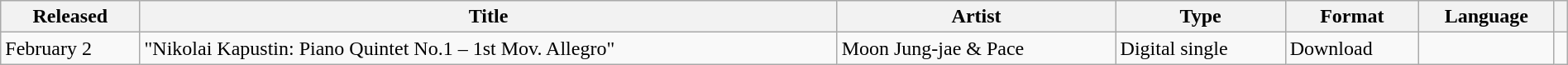<table class="wikitable" width="100%">
<tr>
<th>Released</th>
<th>Title</th>
<th>Artist</th>
<th>Type</th>
<th>Format</th>
<th>Language</th>
<th></th>
</tr>
<tr>
<td>February 2</td>
<td>"Nikolai Kapustin: Piano Quintet No.1 – 1st Mov. Allegro"</td>
<td>Moon Jung-jae & Pace</td>
<td>Digital single</td>
<td>Download</td>
<td></td>
<td style="text-align: center;"></td>
</tr>
</table>
